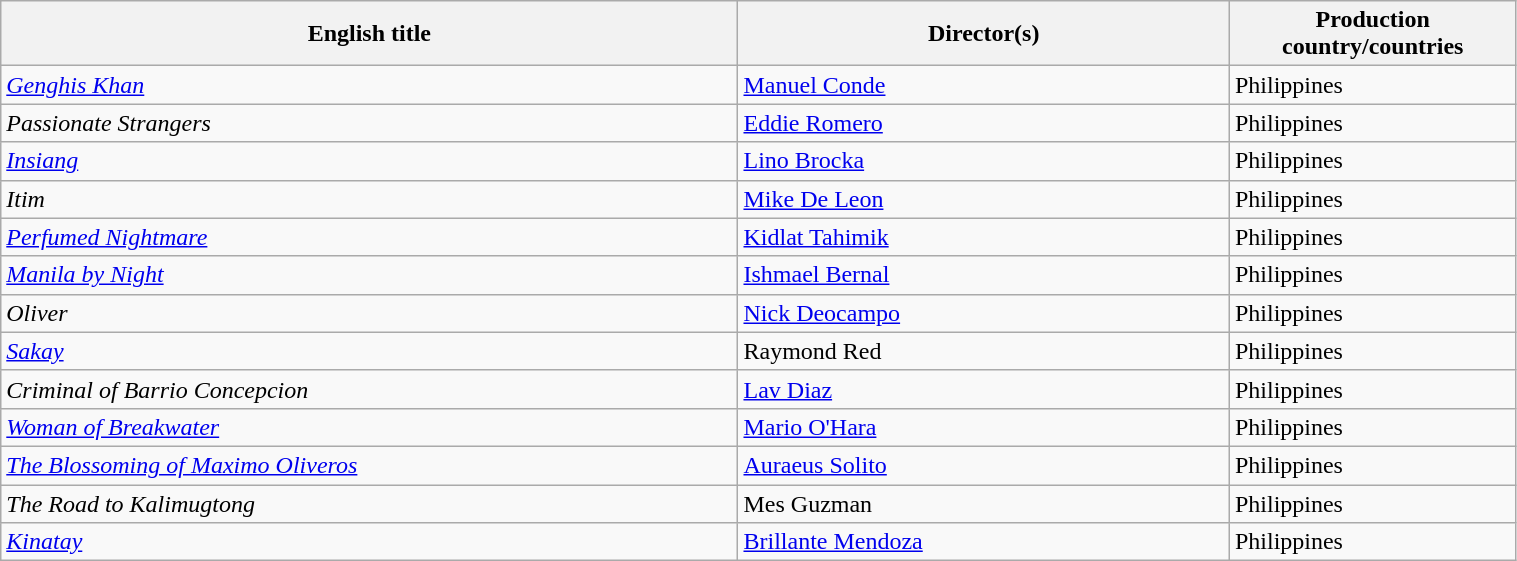<table class="sortable wikitable" width="80%" cellpadding="5">
<tr>
<th width="30%">English title</th>
<th width="20%">Director(s)</th>
<th width="10%">Production country/countries</th>
</tr>
<tr>
<td><em><a href='#'>Genghis Khan</a></em></td>
<td><a href='#'>Manuel Conde</a></td>
<td>Philippines</td>
</tr>
<tr>
<td><em>Passionate Strangers</em></td>
<td><a href='#'>Eddie Romero</a></td>
<td>Philippines</td>
</tr>
<tr>
<td><em><a href='#'>Insiang</a></em></td>
<td><a href='#'>Lino Brocka</a></td>
<td>Philippines</td>
</tr>
<tr>
<td><em>Itim</em></td>
<td><a href='#'>Mike De Leon</a></td>
<td>Philippines</td>
</tr>
<tr>
<td><em><a href='#'>Perfumed Nightmare</a></em></td>
<td><a href='#'>Kidlat Tahimik</a></td>
<td>Philippines</td>
</tr>
<tr>
<td><em><a href='#'>Manila by Night</a></em></td>
<td><a href='#'>Ishmael Bernal</a></td>
<td>Philippines</td>
</tr>
<tr>
<td><em>Oliver</em></td>
<td><a href='#'>Nick Deocampo</a></td>
<td>Philippines</td>
</tr>
<tr>
<td><em><a href='#'>Sakay</a></em></td>
<td>Raymond Red</td>
<td>Philippines</td>
</tr>
<tr>
<td><em>Criminal of Barrio Concepcion</em></td>
<td><a href='#'>Lav Diaz</a></td>
<td>Philippines</td>
</tr>
<tr>
<td><em><a href='#'>Woman of Breakwater</a></em></td>
<td><a href='#'>Mario O'Hara</a></td>
<td>Philippines</td>
</tr>
<tr>
<td><em><a href='#'>The Blossoming of Maximo Oliveros</a></em></td>
<td><a href='#'>Auraeus Solito</a></td>
<td>Philippines</td>
</tr>
<tr>
<td><em>The Road to Kalimugtong</em></td>
<td>Mes Guzman</td>
<td>Philippines</td>
</tr>
<tr>
<td><em><a href='#'>Kinatay</a></em></td>
<td><a href='#'>Brillante Mendoza</a></td>
<td>Philippines</td>
</tr>
</table>
